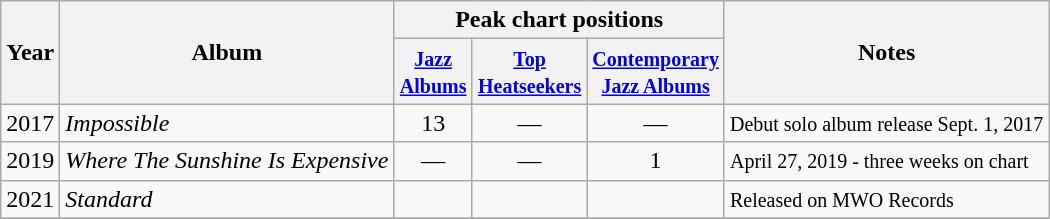<table class="wikitable">
<tr>
<th rowspan="2">Year</th>
<th rowspan="2">Album</th>
<th colspan="3">Peak chart positions</th>
<th rowspan="2">Notes</th>
</tr>
<tr>
<th width="45"><small><a href='#'>Jazz Albums</a></small></th>
<th width="45"><small><a href='#'>Top Heatseekers</a></small></th>
<th width="45"><small><a href='#'>Contemporary Jazz Albums</a></small></th>
</tr>
<tr>
<td>2017</td>
<td><em>Impossible</em></td>
<td align="center">13</td>
<td align="center">—</td>
<td align="center">—</td>
<td><small>Debut solo album release Sept. 1, 2017</small></td>
</tr>
<tr>
<td>2019</td>
<td><em>Where The Sunshine Is Expensive</em></td>
<td align="center">—</td>
<td align="center">—</td>
<td align="center">1</td>
<td><small>April 27, 2019 - three weeks on chart</small></td>
</tr>
<tr>
<td>2021</td>
<td><em>Standard</em></td>
<td></td>
<td></td>
<td></td>
<td><small>Released on MWO Records</small></td>
</tr>
<tr>
</tr>
</table>
